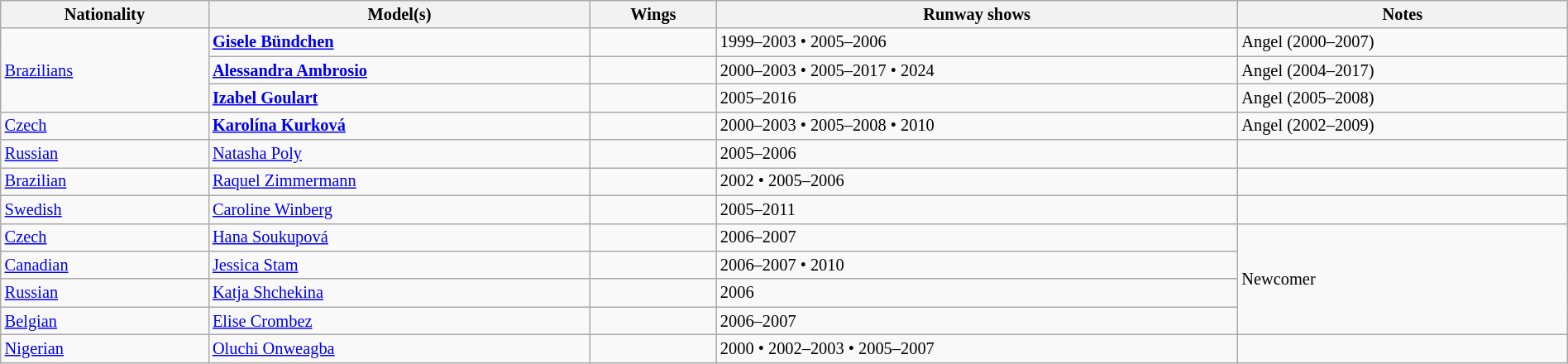<table class="wikitable" style="font-size:85%; width:100%;">
<tr>
<th>Nationality</th>
<th>Model(s)</th>
<th>Wings</th>
<th>Runway shows</th>
<th>Notes</th>
</tr>
<tr>
<td rowspan="3"> <a href='#'>Brazilians</a></td>
<td><strong><a href='#'>Gisele Bündchen</a></strong></td>
<td align="center"></td>
<td>1999–2003 • 2005–2006</td>
<td> Angel (2000–2007)</td>
</tr>
<tr>
<td><strong><a href='#'>Alessandra Ambrosio</a></strong></td>
<td></td>
<td>2000–2003 • 2005–2017 • 2024</td>
<td> Angel (2004–2017)</td>
</tr>
<tr>
<td><strong><a href='#'>Izabel Goulart</a></strong></td>
<td></td>
<td>2005–2016</td>
<td> Angel (2005–2008)</td>
</tr>
<tr>
<td> <a href='#'>Czech</a></td>
<td><strong><a href='#'>Karolína Kurková</a></strong></td>
<td></td>
<td>2000–2003 • 2005–2008 • 2010</td>
<td> Angel (2002–2009)</td>
</tr>
<tr>
<td> <a href='#'>Russian</a></td>
<td><a href='#'>Natasha Poly</a></td>
<td></td>
<td>2005–2006</td>
<td></td>
</tr>
<tr>
<td> <a href='#'>Brazilian</a></td>
<td><a href='#'>Raquel Zimmermann</a></td>
<td></td>
<td>2002 • 2005–2006</td>
<td></td>
</tr>
<tr>
<td> <a href='#'>Swedish</a></td>
<td><a href='#'>Caroline Winberg</a></td>
<td></td>
<td>2005–2011</td>
<td></td>
</tr>
<tr>
<td> <a href='#'>Czech</a></td>
<td><a href='#'>Hana Soukupová</a></td>
<td></td>
<td>2006–2007</td>
<td rowspan="4">Newcomer</td>
</tr>
<tr>
<td> <a href='#'>Canadian</a></td>
<td><a href='#'>Jessica Stam</a></td>
<td align="center"></td>
<td>2006–2007 • 2010</td>
</tr>
<tr>
<td> <a href='#'>Russian</a></td>
<td><a href='#'>Katja Shchekina</a></td>
<td></td>
<td>2006</td>
</tr>
<tr>
<td> <a href='#'>Belgian</a></td>
<td><a href='#'>Elise Crombez</a></td>
<td></td>
<td>2006–2007</td>
</tr>
<tr>
<td> <a href='#'>Nigerian</a></td>
<td><a href='#'>Oluchi Onweagba</a></td>
<td align="center"></td>
<td>2000 • 2002–2003 • 2005–2007</td>
<td></td>
</tr>
</table>
